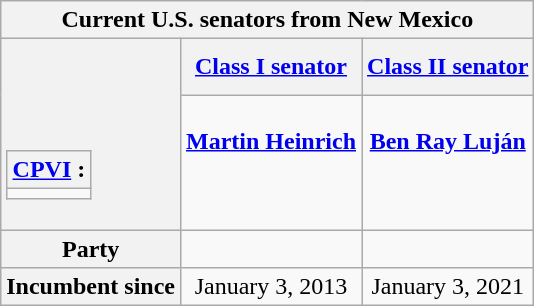<table class="wikitable floatright" style="text-align: center;">
<tr>
<th colspan=3>Current U.S. senators from New Mexico</th>
</tr>
<tr>
<th rowspan=2><br><br><br><table class="wikitable">
<tr>
<th><a href='#'>CPVI</a> :</th>
</tr>
<tr>
<td></td>
</tr>
</table>
</th>
<th><a href='#'>Class I senator</a></th>
<th><a href='#'>Class II senator</a></th>
</tr>
<tr style="vertical-align: top;">
<td><br><strong><a href='#'>Martin Heinrich</a></strong><br><br></td>
<td><br><strong><a href='#'>Ben Ray Luján</a></strong><br><br></td>
</tr>
<tr>
<th>Party</th>
<td></td>
<td></td>
</tr>
<tr>
<th>Incumbent since</th>
<td>January 3, 2013</td>
<td>January 3, 2021</td>
</tr>
</table>
